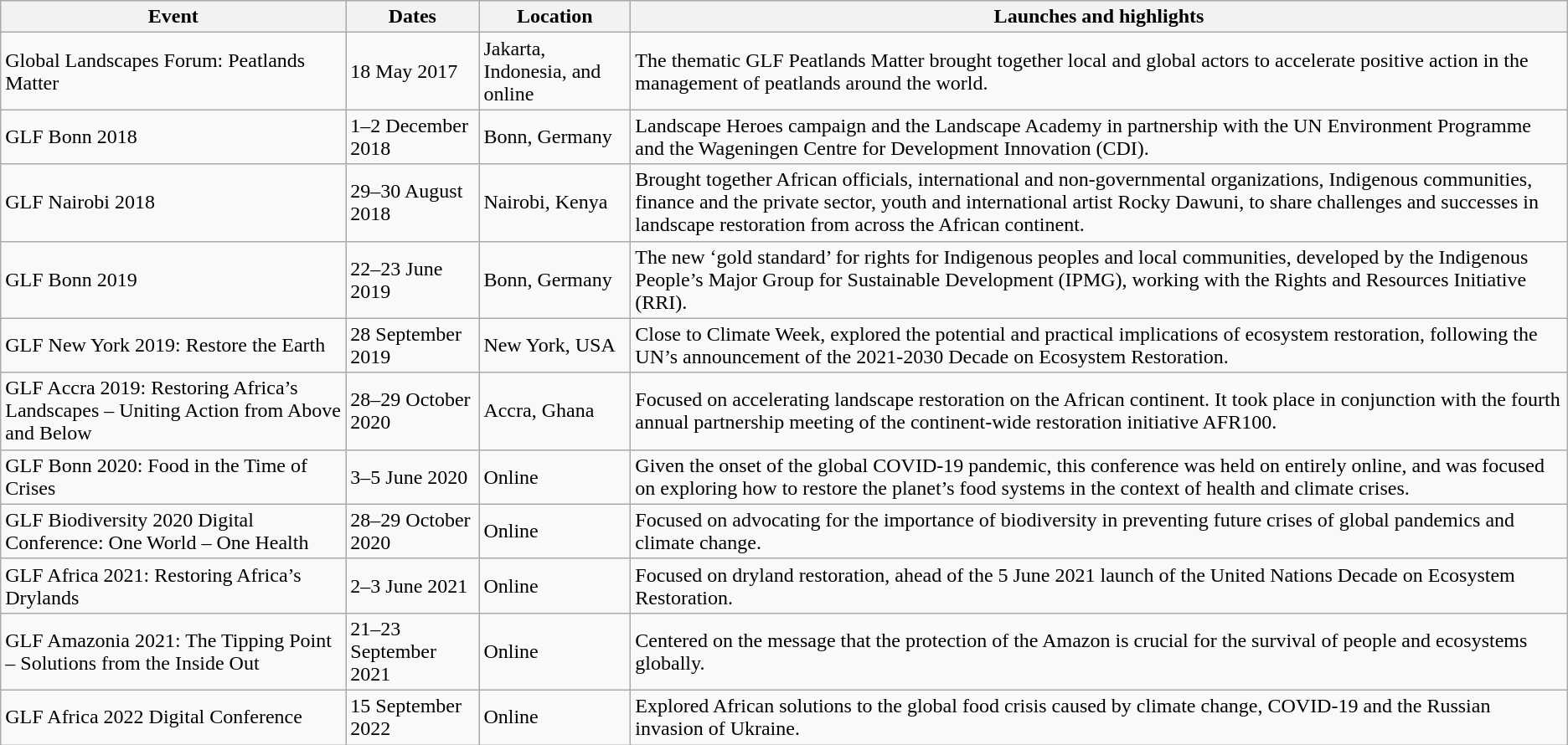<table class="wikitable">
<tr>
<th>Event</th>
<th>Dates</th>
<th>Location</th>
<th>Launches and highlights</th>
</tr>
<tr>
<td>Global Landscapes Forum: Peatlands Matter</td>
<td>18 May 2017</td>
<td>Jakarta, Indonesia, and online</td>
<td>The thematic GLF Peatlands Matter brought together local and global actors to accelerate positive action in the management of peatlands around the world.</td>
</tr>
<tr>
<td>GLF Bonn 2018</td>
<td>1–2 December 2018</td>
<td>Bonn, Germany</td>
<td>Landscape Heroes campaign and the Landscape Academy in partnership with the UN Environment Programme and the Wageningen Centre for Development Innovation (CDI).</td>
</tr>
<tr>
<td>GLF Nairobi 2018</td>
<td>29–30 August 2018</td>
<td>Nairobi, Kenya</td>
<td>Brought together African officials, international and non-governmental organizations, Indigenous communities, finance and the private sector, youth and international artist Rocky Dawuni, to share challenges and successes in landscape restoration from across the African continent.</td>
</tr>
<tr>
<td>GLF Bonn 2019</td>
<td>22–23 June 2019</td>
<td>Bonn, Germany</td>
<td>The new ‘gold standard’ for rights for Indigenous peoples and local communities, developed by the Indigenous People’s Major Group for Sustainable Development (IPMG), working with the Rights and Resources Initiative (RRI).</td>
</tr>
<tr>
<td>GLF New York 2019: Restore the Earth</td>
<td>28 September 2019</td>
<td>New York, USA</td>
<td>Close to Climate Week, explored the potential and practical implications of ecosystem restoration, following the UN’s announcement of the 2021-2030 Decade on Ecosystem Restoration.</td>
</tr>
<tr>
<td>GLF Accra 2019: Restoring Africa’s Landscapes – Uniting Action from Above and Below</td>
<td>28–29 October 2020</td>
<td>Accra, Ghana</td>
<td>Focused on accelerating landscape restoration on the African continent. It took place in conjunction with the fourth annual partnership meeting of the continent-wide restoration initiative AFR100.</td>
</tr>
<tr>
<td>GLF Bonn 2020: Food in the Time of Crises</td>
<td>3–5 June 2020</td>
<td>Online</td>
<td>Given the onset of the global COVID-19 pandemic, this conference was held on entirely online, and was focused on exploring how to restore the planet’s food systems in the context of health and climate crises.</td>
</tr>
<tr>
<td>GLF Biodiversity 2020 Digital Conference: One World – One Health</td>
<td>28–29 October 2020</td>
<td>Online</td>
<td>Focused on advocating for the importance of biodiversity in preventing future crises of global pandemics and climate change.</td>
</tr>
<tr>
<td>GLF Africa 2021: Restoring Africa’s Drylands</td>
<td>2–3 June 2021</td>
<td>Online</td>
<td>Focused on dryland restoration, ahead of the 5 June 2021 launch of the United Nations Decade on Ecosystem Restoration.</td>
</tr>
<tr>
<td>GLF Amazonia 2021: The Tipping Point – Solutions from the Inside Out</td>
<td>21–23 September 2021</td>
<td>Online</td>
<td>Centered on the message that the protection of the Amazon is crucial for the survival of people and ecosystems globally.</td>
</tr>
<tr>
<td>GLF Africa 2022 Digital Conference</td>
<td>15 September 2022</td>
<td>Online</td>
<td>Explored African solutions to the global food crisis caused by climate change, COVID-19 and the Russian invasion of Ukraine.</td>
</tr>
</table>
